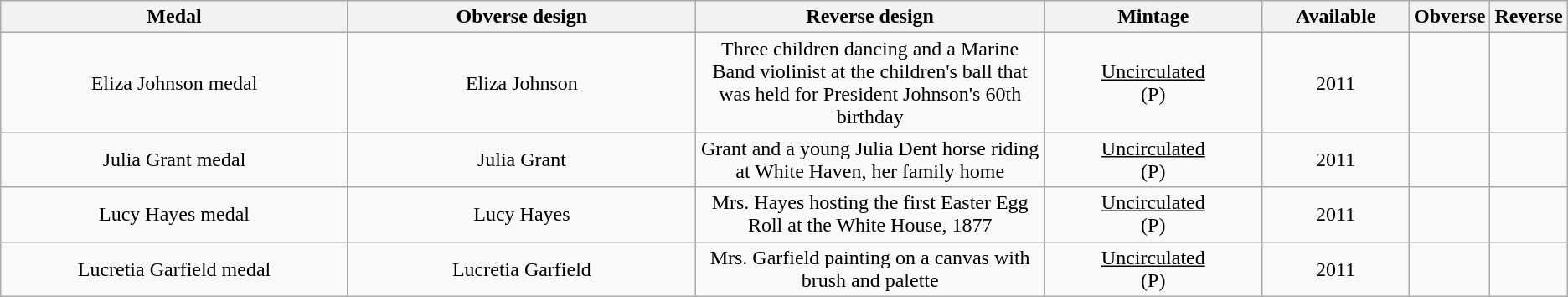<table class="wikitable">
<tr>
<th width="25%">Medal</th>
<th width="25%">Obverse design</th>
<th width="25%">Reverse design</th>
<th width="15%">Mintage</th>
<th width="10%">Available</th>
<th>Obverse</th>
<th>Reverse</th>
</tr>
<tr>
<td align="center">Eliza Johnson medal</td>
<td align="center">Eliza Johnson</td>
<td align="center">Three children dancing and a Marine Band violinist at the children's ball that was held for President Johnson's 60th birthday</td>
<td align="center"><u>Uncirculated</u><br> (P)</td>
<td align="center">2011</td>
<td></td>
<td></td>
</tr>
<tr>
<td align="center">Julia Grant medal</td>
<td align="center">Julia Grant</td>
<td align="center">Grant and a young Julia Dent horse riding at White Haven, her family home</td>
<td align="center"><u>Uncirculated</u><br> (P)</td>
<td align="center">2011</td>
<td></td>
<td></td>
</tr>
<tr>
<td align="center">Lucy Hayes medal</td>
<td align="center">Lucy Hayes</td>
<td align="center">Mrs. Hayes hosting the first Easter Egg Roll at the White House, 1877</td>
<td align="center"><u>Uncirculated</u><br> (P)</td>
<td align="center">2011</td>
<td></td>
<td></td>
</tr>
<tr>
<td align="center">Lucretia Garfield medal</td>
<td align="center">Lucretia Garfield</td>
<td align="center">Mrs. Garfield painting on a canvas with brush and palette</td>
<td align="center"><u>Uncirculated</u><br> (P)</td>
<td align="center">2011</td>
<td></td>
<td></td>
</tr>
</table>
